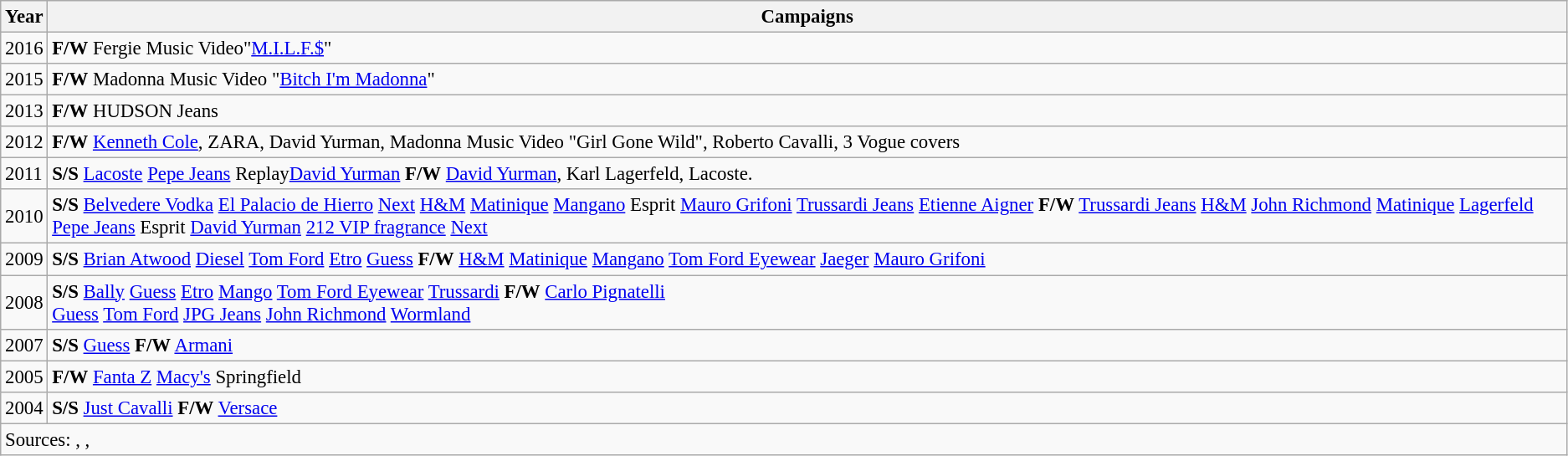<table class="wikitable" style="font-size: 95%">
<tr>
<th>Year</th>
<th>Campaigns</th>
</tr>
<tr>
<td>2016</td>
<td><strong>F/W</strong> Fergie Music Video"<a href='#'>M.I.L.F.$</a>"</td>
</tr>
<tr>
<td>2015</td>
<td><strong>F/W</strong> Madonna Music Video "<a href='#'>Bitch I'm Madonna</a>"</td>
</tr>
<tr>
<td>2013</td>
<td><strong>F/W</strong> HUDSON Jeans</td>
</tr>
<tr>
<td>2012</td>
<td><strong>F/W</strong> <a href='#'>Kenneth Cole</a>, ZARA, David Yurman, Madonna Music Video "Girl Gone Wild", Roberto Cavalli, 3 Vogue covers</td>
</tr>
<tr>
<td>2011</td>
<td><strong>S/S</strong> <a href='#'>Lacoste</a> <a href='#'>Pepe Jeans</a> Replay<a href='#'>David Yurman</a> <strong>F/W</strong> <a href='#'>David Yurman</a>, Karl Lagerfeld, Lacoste.</td>
</tr>
<tr>
<td>2010</td>
<td><strong>S/S</strong> <a href='#'>Belvedere Vodka</a> <a href='#'>El Palacio de Hierro</a> <a href='#'>Next</a> <a href='#'>H&M</a> <a href='#'>Matinique</a> <a href='#'>Mangano</a> Esprit <a href='#'>Mauro Grifoni</a> <a href='#'>Trussardi Jeans</a> <a href='#'>Etienne Aigner</a> <strong>F/W</strong> <a href='#'>Trussardi Jeans</a> <a href='#'>H&M</a> <a href='#'>John Richmond</a> <a href='#'>Matinique</a> <a href='#'>Lagerfeld</a> <a href='#'>Pepe Jeans</a> Esprit <a href='#'>David Yurman</a> <a href='#'>212 VIP fragrance</a> <a href='#'>Next</a></td>
</tr>
<tr>
<td>2009</td>
<td><strong>S/S</strong> <a href='#'>Brian Atwood</a> <a href='#'>Diesel</a> <a href='#'>Tom Ford</a> <a href='#'>Etro</a> <a href='#'>Guess</a> <strong>F/W</strong> <a href='#'>H&M</a> <a href='#'>Matinique</a> <a href='#'>Mangano</a> <a href='#'>Tom Ford Eyewear</a> <a href='#'>Jaeger</a> <a href='#'>Mauro Grifoni</a></td>
</tr>
<tr>
<td>2008</td>
<td><strong>S/S</strong> <a href='#'>Bally</a> <a href='#'>Guess</a> <a href='#'>Etro</a> <a href='#'>Mango</a> <a href='#'>Tom Ford Eyewear</a> <a href='#'>Trussardi</a> <strong>F/W</strong> <a href='#'>Carlo Pignatelli</a><br><a href='#'>Guess</a> <a href='#'>Tom Ford</a> <a href='#'>JPG Jeans</a> <a href='#'>John Richmond</a> <a href='#'>Wormland</a></td>
</tr>
<tr>
<td>2007</td>
<td><strong>S/S</strong> <a href='#'>Guess</a> <strong>F/W</strong> <a href='#'>Armani</a></td>
</tr>
<tr>
<td>2005</td>
<td><strong>F/W</strong> <a href='#'>Fanta Z</a> <a href='#'>Macy's</a> Springfield</td>
</tr>
<tr>
<td>2004</td>
<td><strong>S/S</strong> <a href='#'>Just Cavalli</a> <strong>F/W</strong> <a href='#'>Versace</a></td>
</tr>
<tr>
<td colspan=2>Sources: , , </td>
</tr>
</table>
